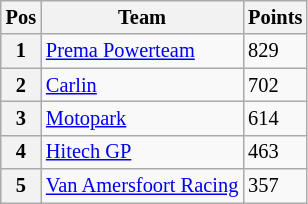<table class="wikitable" style="font-size: 85%">
<tr>
<th>Pos</th>
<th>Team</th>
<th>Points</th>
</tr>
<tr>
<th>1</th>
<td> <a href='#'>Prema Powerteam</a></td>
<td>829</td>
</tr>
<tr>
<th>2</th>
<td> <a href='#'>Carlin</a></td>
<td>702</td>
</tr>
<tr>
<th>3</th>
<td> <a href='#'>Motopark</a></td>
<td>614</td>
</tr>
<tr>
<th>4</th>
<td> <a href='#'>Hitech GP</a></td>
<td>463</td>
</tr>
<tr>
<th>5</th>
<td nowrap> <a href='#'>Van Amersfoort Racing</a></td>
<td>357</td>
</tr>
</table>
